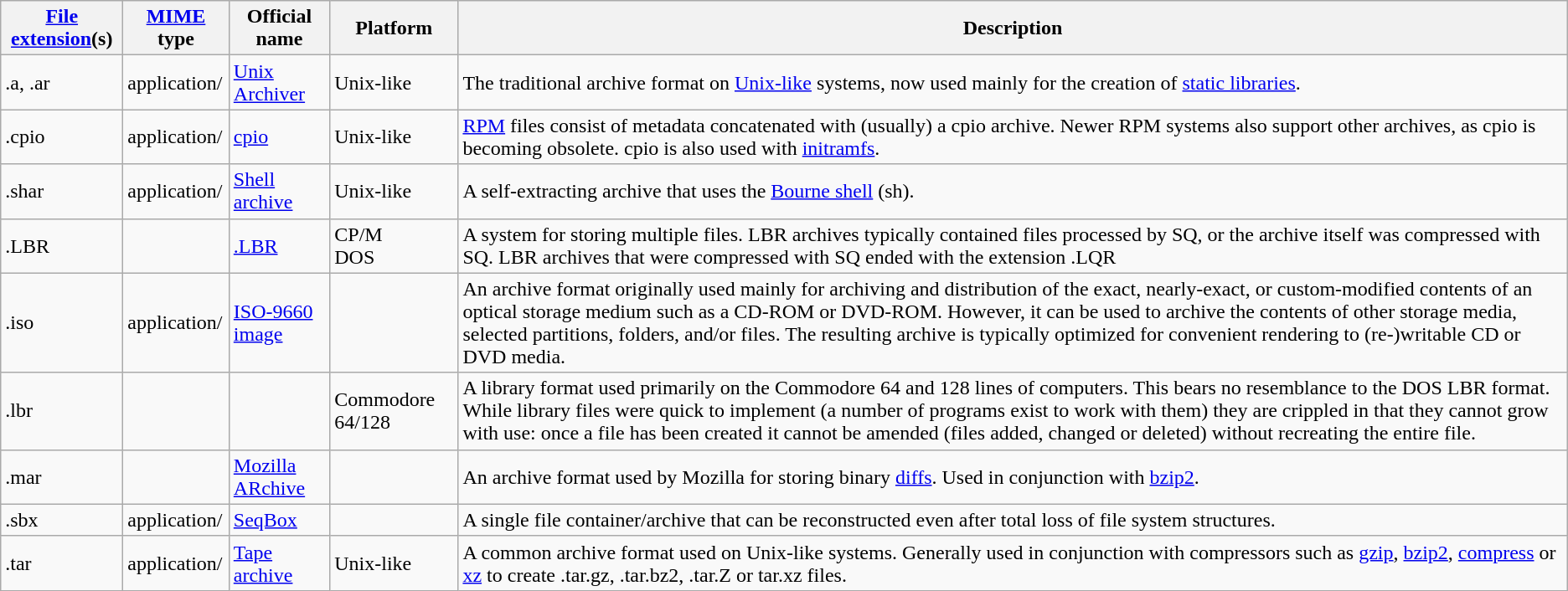<table class="wikitable">
<tr>
<th><a href='#'>File extension</a>(s)</th>
<th><a href='#'>MIME</a> type</th>
<th>Official name</th>
<th>Platform</th>
<th>Description</th>
</tr>
<tr>
<td>.a, .ar</td>
<td>application/</td>
<td><a href='#'>Unix Archiver</a></td>
<td>Unix-like</td>
<td>The traditional archive format on <a href='#'>Unix-like</a> systems, now used mainly for the creation of <a href='#'>static libraries</a>.</td>
</tr>
<tr>
<td>.cpio</td>
<td>application/</td>
<td><a href='#'>cpio</a></td>
<td>Unix-like</td>
<td><a href='#'>RPM</a> files consist of metadata concatenated with (usually) a cpio archive. Newer RPM systems also support other archives, as cpio is becoming obsolete. cpio is also used with <a href='#'>initramfs</a>.</td>
</tr>
<tr>
<td>.shar</td>
<td>application/</td>
<td><a href='#'>Shell archive</a></td>
<td>Unix-like</td>
<td>A self-extracting archive that uses the <a href='#'>Bourne shell</a> (sh).</td>
</tr>
<tr>
<td>.LBR</td>
<td></td>
<td><a href='#'>.LBR</a></td>
<td>CP/M<br>DOS</td>
<td>A system for storing multiple files.  LBR archives typically contained files processed by SQ, or the archive itself was compressed with SQ.  LBR archives that were compressed with SQ ended with the extension .LQR</td>
</tr>
<tr>
<td>.iso</td>
<td>application/</td>
<td><a href='#'>ISO-9660 image</a></td>
<td></td>
<td>An archive format originally used mainly for archiving and distribution of the exact, nearly-exact, or custom-modified contents of an optical storage medium such as a CD-ROM or DVD-ROM.  However, it can be used to archive the contents of other storage media, selected partitions, folders, and/or files.  The resulting archive is typically optimized for convenient rendering to (re-)writable CD or DVD media.</td>
</tr>
<tr>
<td>.lbr</td>
<td></td>
<td></td>
<td>Commodore 64/128</td>
<td>A library format used primarily on the Commodore 64 and 128 lines of computers.  This bears no resemblance to the DOS LBR format.  While library files were quick to implement (a number of programs exist to work with them) they are crippled in that they cannot grow with use: once a file has been created it cannot be amended (files added, changed or deleted) without recreating the entire file.</td>
</tr>
<tr>
<td>.mar</td>
<td></td>
<td><a href='#'>Mozilla ARchive</a></td>
<td></td>
<td>An archive format used by Mozilla for storing  binary <a href='#'>diffs</a>. Used in conjunction with <a href='#'>bzip2</a>.</td>
</tr>
<tr>
<td>.sbx</td>
<td>application/</td>
<td><a href='#'>SeqBox</a></td>
<td></td>
<td>A single file container/archive that can be reconstructed even after total loss of file system structures.</td>
</tr>
<tr>
<td>.tar</td>
<td>application/</td>
<td><a href='#'>Tape archive</a></td>
<td>Unix-like</td>
<td>A common archive format used on Unix-like systems. Generally used in conjunction with compressors such as <a href='#'>gzip</a>, <a href='#'>bzip2</a>, <a href='#'>compress</a> or <a href='#'>xz</a> to create .tar.gz, .tar.bz2, .tar.Z or tar.xz files.</td>
</tr>
</table>
